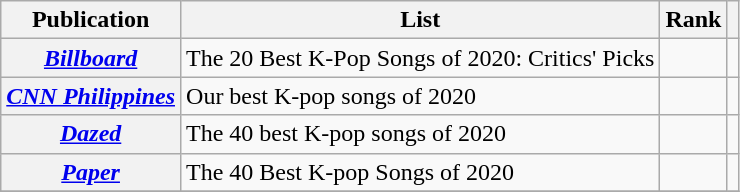<table class="wikitable sortable plainrowheaders">
<tr>
<th scope="col">Publication</th>
<th scope="col">List</th>
<th scope="col">Rank</th>
<th scope="col" class="unsortable"></th>
</tr>
<tr>
<th scope="row"><em><a href='#'>Billboard</a></em></th>
<td>The 20 Best K-Pop Songs of 2020: Critics' Picks</td>
<td></td>
<td></td>
</tr>
<tr>
<th scope="row"><em><a href='#'>CNN Philippines</a></em></th>
<td>Our best K-pop songs of 2020</td>
<td></td>
<td></td>
</tr>
<tr>
<th scope="row"><em><a href='#'>Dazed</a></em></th>
<td>The 40 best K-pop songs of 2020</td>
<td></td>
<td></td>
</tr>
<tr>
<th scope="row"><em><a href='#'>Paper</a></em></th>
<td>The 40 Best K-pop Songs of 2020</td>
<td></td>
<td></td>
</tr>
<tr>
</tr>
</table>
